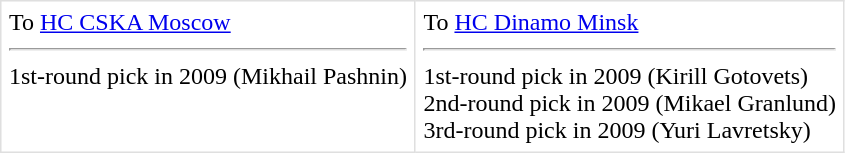<table border=1 style="border-collapse:collapse" bordercolor="#DFDFDF"  cellpadding="5">
<tr>
<td valign="top">To <a href='#'>HC CSKA Moscow</a> <hr> 1st-round pick in 2009 (Mikhail Pashnin)</td>
<td valign="top">To <a href='#'>HC Dinamo Minsk</a> <hr> 1st-round pick in 2009 (Kirill Gotovets) <br> 2nd-round pick in 2009 (Mikael Granlund) <br> 3rd-round pick in 2009 (Yuri Lavretsky)</td>
</tr>
</table>
